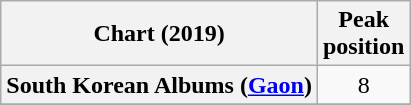<table class="wikitable sortable plainrowheaders" style="text-align:center">
<tr>
<th scope="col">Chart (2019)</th>
<th scope="col">Peak<br>position</th>
</tr>
<tr>
<th scope="row">South Korean Albums (<a href='#'>Gaon</a>)</th>
<td>8</td>
</tr>
<tr>
</tr>
</table>
